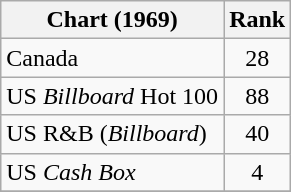<table class="wikitable sortable">
<tr>
<th align="left">Chart (1969)</th>
<th style="text-align:center;">Rank</th>
</tr>
<tr>
<td>Canada</td>
<td style="text-align:center;">28</td>
</tr>
<tr>
<td>US <em>Billboard</em> Hot 100</td>
<td style="text-align:center;">88</td>
</tr>
<tr>
<td>US R&B (<em>Billboard</em>)</td>
<td style="text-align:center;">40</td>
</tr>
<tr>
<td>US <em>Cash Box</em></td>
<td style="text-align:center;">4</td>
</tr>
<tr>
</tr>
</table>
